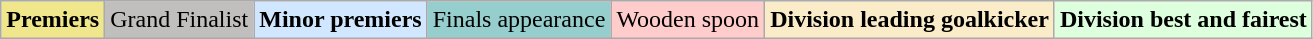<table class="wikitable">
<tr>
<td style=background:#F0E68C><strong>Premiers</strong></td>
<td style=background:#C0BFBD>Grand Finalist</td>
<td style=background:#D0E7FF><strong>Minor premiers</strong></td>
<td style=background:#96CDCD>Finals appearance</td>
<td style=background:#FFCCCC>Wooden spoon</td>
<td style=background:#FAECC8><strong>Division leading goalkicker</strong></td>
<td style=background:#DDFFDD><strong>Division best and fairest</strong></td>
</tr>
</table>
